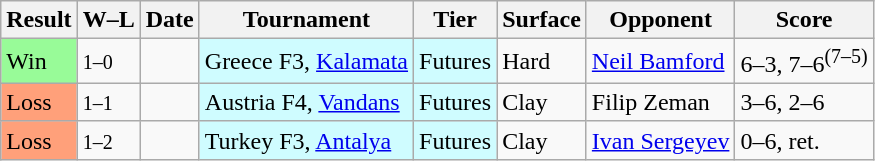<table class="sortable wikitable">
<tr>
<th>Result</th>
<th class="unsortable">W–L</th>
<th>Date</th>
<th>Tournament</th>
<th>Tier</th>
<th>Surface</th>
<th>Opponent</th>
<th class="unsortable">Score</th>
</tr>
<tr>
<td style="background:#98fb98;">Win</td>
<td><small>1–0</small></td>
<td></td>
<td style="background:#cffcff;">Greece F3, <a href='#'>Kalamata</a></td>
<td style="background:#cffcff;">Futures</td>
<td>Hard</td>
<td> <a href='#'>Neil Bamford</a></td>
<td>6–3, 7–6<sup>(7–5)</sup></td>
</tr>
<tr>
<td style="background:#ffa07a;">Loss</td>
<td><small>1–1</small></td>
<td></td>
<td style="background:#cffcff;">Austria F4, <a href='#'>Vandans</a></td>
<td style="background:#cffcff;">Futures</td>
<td>Clay</td>
<td> Filip Zeman</td>
<td>3–6, 2–6</td>
</tr>
<tr>
<td style="background:#ffa07a;">Loss</td>
<td><small>1–2</small></td>
<td></td>
<td style="background:#cffcff;">Turkey F3, <a href='#'>Antalya</a></td>
<td style="background:#cffcff;">Futures</td>
<td>Clay</td>
<td> <a href='#'>Ivan Sergeyev</a></td>
<td>0–6, ret.</td>
</tr>
</table>
